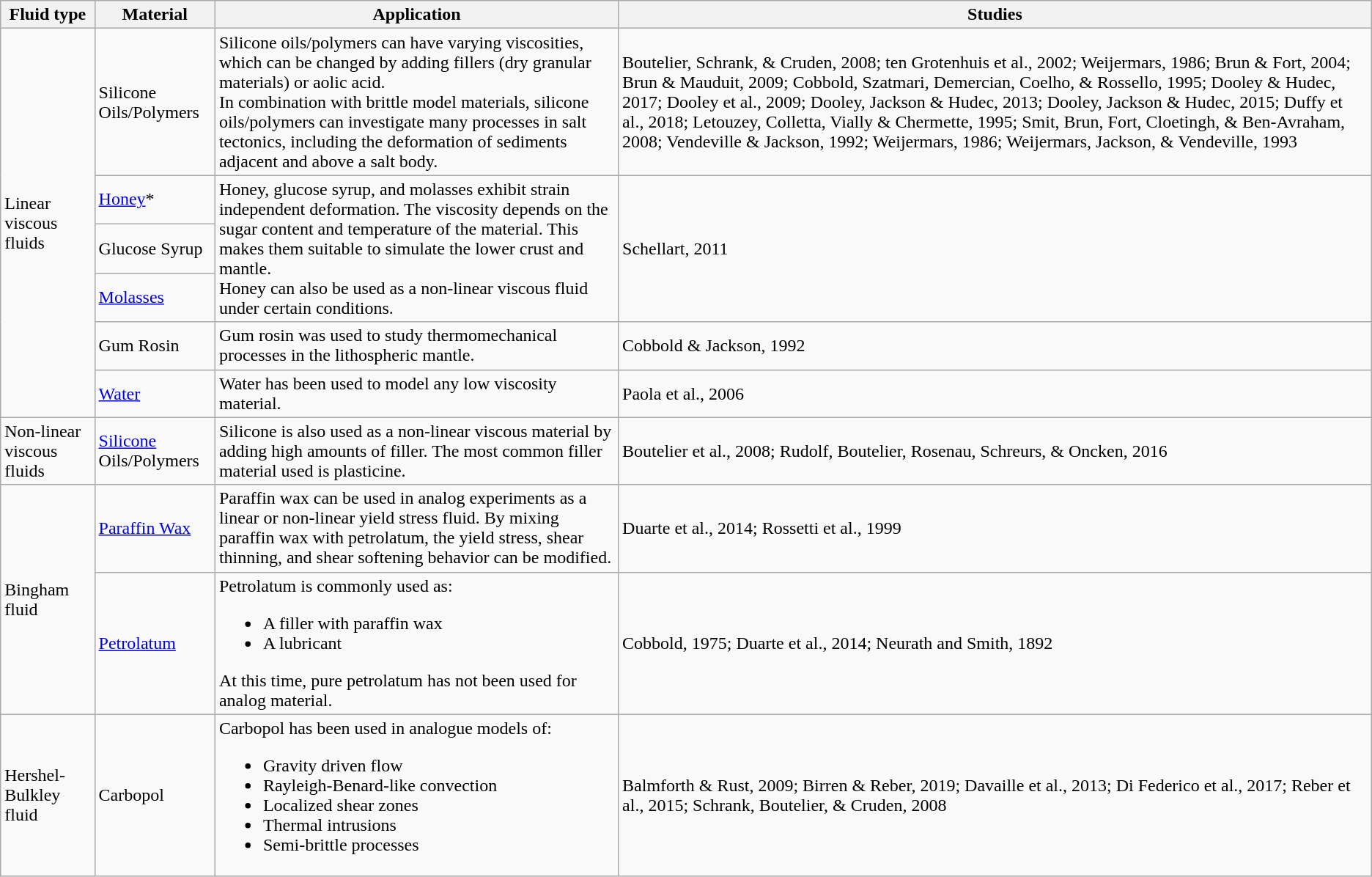<table class="wikitable">
<tr>
<th>Fluid type</th>
<th>Material</th>
<th>Application</th>
<th>Studies</th>
</tr>
<tr>
<td rowspan="6">Linear viscous fluids</td>
<td>Silicone Oils/Polymers</td>
<td>Silicone oils/polymers can have varying viscosities, which can be changed by adding fillers (dry granular materials) or aolic acid.<br>In combination with brittle model materials, silicone oils/polymers can investigate many processes in salt tectonics, including the deformation of sediments adjacent and above a salt body.</td>
<td>Boutelier, Schrank, & Cruden, 2008; ten Grotenhuis et al., 2002; Weijermars, 1986; Brun & Fort, 2004; Brun & Mauduit, 2009; Cobbold, Szatmari, Demercian, Coelho, & Rossello, 1995; Dooley & Hudec, 2017; Dooley et al., 2009; Dooley, Jackson & Hudec, 2013; Dooley, Jackson & Hudec, 2015; Duffy et al., 2018; Letouzey, Colletta, Vially & Chermette, 1995; Smit, Brun, Fort, Cloetingh, & Ben-Avraham, 2008; Vendeville & Jackson, 1992; Weijermars, 1986; Weijermars, Jackson, & Vendeville, 1993</td>
</tr>
<tr>
<td><a href='#'>Honey</a>*</td>
<td rowspan="3">Honey, glucose syrup, and molasses exhibit strain independent deformation. The viscosity depends on the sugar content and temperature of the material. This makes them suitable to simulate the lower crust and mantle.<br>Honey can also be used as a non-linear viscous fluid under certain conditions.</td>
<td rowspan="3">Schellart, 2011</td>
</tr>
<tr>
<td>Glucose Syrup</td>
</tr>
<tr>
<td><a href='#'>Molasses</a></td>
</tr>
<tr>
<td>Gum Rosin</td>
<td>Gum rosin was used to study thermomechanical processes in the lithospheric mantle.</td>
<td>Cobbold & Jackson, 1992</td>
</tr>
<tr>
<td><a href='#'>Water</a></td>
<td>Water has been used to model any low viscosity material.</td>
<td>Paola et al., 2006</td>
</tr>
<tr>
<td>Non-linear viscous fluids</td>
<td><a href='#'>Silicone</a> Oils/Polymers</td>
<td>Silicone is also used as a non-linear viscous material by adding high amounts of filler. The most common filler material used is plasticine.</td>
<td>Boutelier et al., 2008; Rudolf, Boutelier, Rosenau, Schreurs, & Oncken, 2016</td>
</tr>
<tr>
<td rowspan="2">Bingham fluid</td>
<td><a href='#'>Paraffin Wax</a></td>
<td>Paraffin wax can be used in analog experiments as a linear or non-linear yield stress fluid. By mixing paraffin wax with petrolatum, the yield stress, shear thinning, and shear softening behavior can be modified.</td>
<td>Duarte et al., 2014; Rossetti et al., 1999</td>
</tr>
<tr>
<td><a href='#'>Petrolatum</a></td>
<td>Petrolatum is commonly used as:<br><ul><li>A filler with paraffin wax</li><li>A lubricant</li></ul>At this time, pure petrolatum has not been used for analog material.</td>
<td>Cobbold, 1975; Duarte et al., 2014; Neurath and Smith, 1892</td>
</tr>
<tr>
<td>Hershel-Bulkley fluid</td>
<td>Carbopol</td>
<td>Carbopol has been used in analogue models of:<br><ul><li>Gravity driven flow</li><li>Rayleigh-Benard-like convection</li><li>Localized shear zones</li><li>Thermal intrusions</li><li>Semi-brittle processes</li></ul></td>
<td>Balmforth & Rust, 2009; Birren & Reber, 2019; Davaille et al., 2013; Di Federico et al., 2017; Reber et al., 2015; Schrank, Boutelier, & Cruden, 2008</td>
</tr>
</table>
